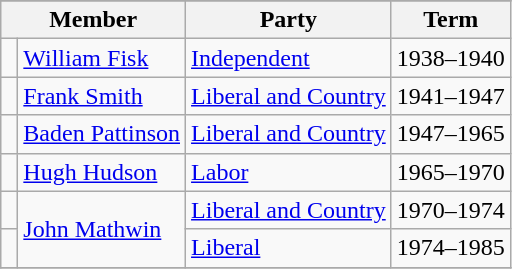<table class="wikitable">
<tr>
</tr>
<tr>
<th colspan="2">Member</th>
<th>Party</th>
<th>Term</th>
</tr>
<tr>
<td> </td>
<td><a href='#'>William Fisk</a></td>
<td><a href='#'>Independent</a></td>
<td>1938–1940</td>
</tr>
<tr>
<td> </td>
<td><a href='#'>Frank Smith</a></td>
<td><a href='#'>Liberal and Country</a></td>
<td>1941–1947</td>
</tr>
<tr>
<td> </td>
<td><a href='#'>Baden Pattinson</a></td>
<td><a href='#'>Liberal and Country</a></td>
<td>1947–1965</td>
</tr>
<tr>
<td> </td>
<td><a href='#'>Hugh Hudson</a></td>
<td><a href='#'>Labor</a></td>
<td>1965–1970</td>
</tr>
<tr>
<td> </td>
<td rowspan=2><a href='#'>John Mathwin</a></td>
<td><a href='#'>Liberal and Country</a></td>
<td>1970–1974</td>
</tr>
<tr>
<td> </td>
<td><a href='#'>Liberal</a></td>
<td>1974–1985</td>
</tr>
<tr>
</tr>
</table>
